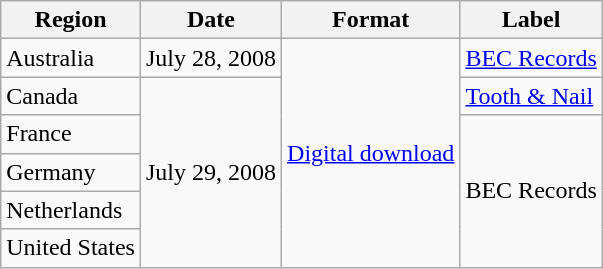<table class="wikitable">
<tr>
<th>Region</th>
<th>Date</th>
<th>Format</th>
<th>Label</th>
</tr>
<tr>
<td>Australia</td>
<td>July 28, 2008</td>
<td rowspan="6"><a href='#'>Digital download</a></td>
<td><a href='#'>BEC Records</a></td>
</tr>
<tr>
<td>Canada</td>
<td rowspan="5">July 29, 2008</td>
<td><a href='#'>Tooth & Nail</a></td>
</tr>
<tr>
<td>France</td>
<td rowspan="4">BEC Records</td>
</tr>
<tr>
<td>Germany</td>
</tr>
<tr>
<td>Netherlands</td>
</tr>
<tr>
<td>United States</td>
</tr>
</table>
